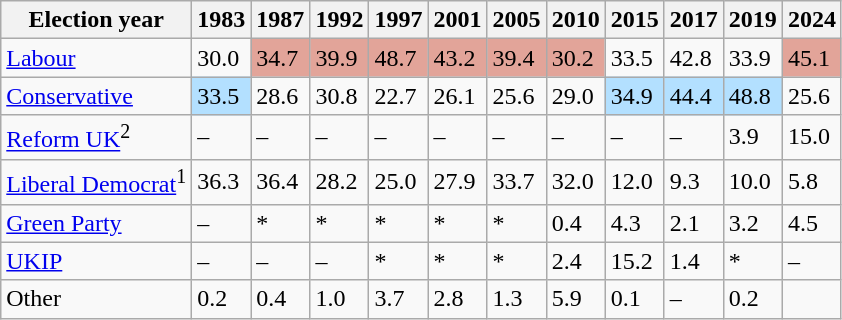<table class="wikitable">
<tr>
<th>Election year</th>
<th>1983</th>
<th>1987</th>
<th>1992</th>
<th>1997</th>
<th>2001</th>
<th>2005</th>
<th>2010</th>
<th>2015</th>
<th>2017</th>
<th>2019</th>
<th>2024</th>
</tr>
<tr>
<td><a href='#'>Labour</a></td>
<td>30.0</td>
<td style="background:#e2a499">34.7</td>
<td style="background:#e2a499">39.9</td>
<td style="background:#e2a499">48.7</td>
<td style="background:#e2a499">43.2</td>
<td style="background:#e2a499">39.4</td>
<td style="background:#e2a499">30.2</td>
<td>33.5</td>
<td>42.8</td>
<td>33.9</td>
<td style="background:#e2a499">45.1</td>
</tr>
<tr>
<td><a href='#'>Conservative</a></td>
<td style="background:#B3E0FF">33.5</td>
<td>28.6</td>
<td>30.8</td>
<td>22.7</td>
<td>26.1</td>
<td>25.6</td>
<td>29.0</td>
<td style="background:#B3E0FF">34.9</td>
<td style="background:#B3E0FF">44.4</td>
<td style="background:#B3E0FF">48.8</td>
<td>25.6</td>
</tr>
<tr>
<td><a href='#'>Reform UK</a><sup>2</sup></td>
<td>–</td>
<td>–</td>
<td>–</td>
<td>–</td>
<td>–</td>
<td>–</td>
<td>–</td>
<td>–</td>
<td>–</td>
<td>3.9</td>
<td>15.0</td>
</tr>
<tr>
<td><a href='#'>Liberal Democrat</a><sup>1</sup></td>
<td>36.3</td>
<td>36.4</td>
<td>28.2</td>
<td>25.0</td>
<td>27.9</td>
<td>33.7</td>
<td>32.0</td>
<td>12.0</td>
<td>9.3</td>
<td>10.0</td>
<td>5.8</td>
</tr>
<tr>
<td><a href='#'>Green Party</a></td>
<td>–</td>
<td>*</td>
<td>*</td>
<td>*</td>
<td>*</td>
<td>*</td>
<td>0.4</td>
<td>4.3</td>
<td>2.1</td>
<td>3.2</td>
<td>4.5</td>
</tr>
<tr>
<td><a href='#'>UKIP</a></td>
<td>–</td>
<td>–</td>
<td>–</td>
<td>*</td>
<td>*</td>
<td>*</td>
<td>2.4</td>
<td>15.2</td>
<td>1.4</td>
<td>*</td>
<td>–</td>
</tr>
<tr>
<td>Other</td>
<td>0.2</td>
<td>0.4</td>
<td>1.0</td>
<td>3.7</td>
<td>2.8</td>
<td>1.3</td>
<td>5.9</td>
<td>0.1</td>
<td>–</td>
<td>0.2</td>
</tr>
</table>
